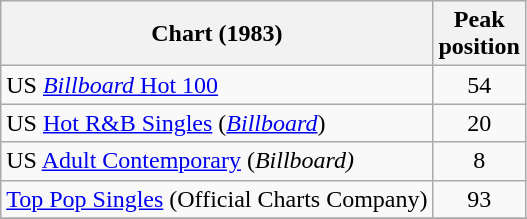<table class="wikitable">
<tr>
<th>Chart (1983)</th>
<th>Peak<br>position</th>
</tr>
<tr>
<td>US <a href='#'><em>Billboard</em> Hot 100</a></td>
<td align="center">54</td>
</tr>
<tr>
<td>US <a href='#'>Hot R&B Singles</a> (<em><a href='#'>Billboard</a></em>)</td>
<td align="center">20</td>
</tr>
<tr>
<td>US <a href='#'>Adult Contemporary</a> (<em>Billboard)</td>
<td align="center">8</td>
</tr>
<tr>
<td><a href='#'>Top Pop Singles</a> (Official Charts Company)</td>
<td align="center">93</td>
</tr>
<tr>
</tr>
</table>
